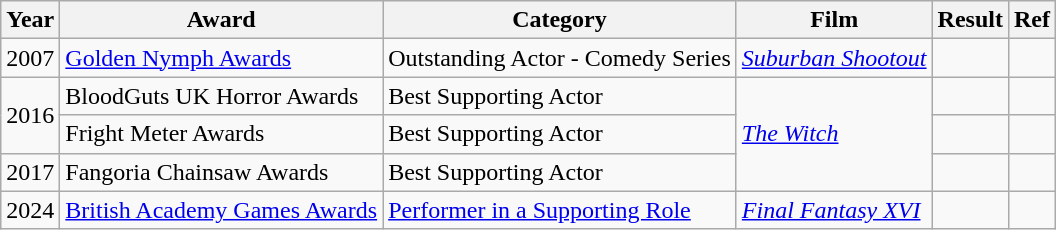<table class="wikitable">
<tr>
<th>Year</th>
<th>Award</th>
<th>Category</th>
<th>Film</th>
<th>Result</th>
<th>Ref</th>
</tr>
<tr>
<td>2007</td>
<td><a href='#'>Golden Nymph Awards</a></td>
<td>Outstanding Actor - Comedy Series</td>
<td><em><a href='#'>Suburban Shootout</a></em></td>
<td></td>
<td></td>
</tr>
<tr>
<td rowspan="2">2016</td>
<td>BloodGuts UK Horror Awards</td>
<td>Best Supporting Actor</td>
<td rowspan="3"><em><a href='#'>The Witch</a></em></td>
<td></td>
<td></td>
</tr>
<tr>
<td>Fright Meter Awards</td>
<td>Best Supporting Actor</td>
<td></td>
<td></td>
</tr>
<tr>
<td>2017</td>
<td>Fangoria Chainsaw Awards</td>
<td>Best Supporting Actor</td>
<td></td>
<td></td>
</tr>
<tr>
<td style="text-align:center;">2024</td>
<td><a href='#'>British Academy Games Awards</a></td>
<td><a href='#'>Performer in a Supporting Role</a></td>
<td><em><a href='#'>Final Fantasy XVI</a></em></td>
<td></td>
<td style="text-align:center;"></td>
</tr>
</table>
